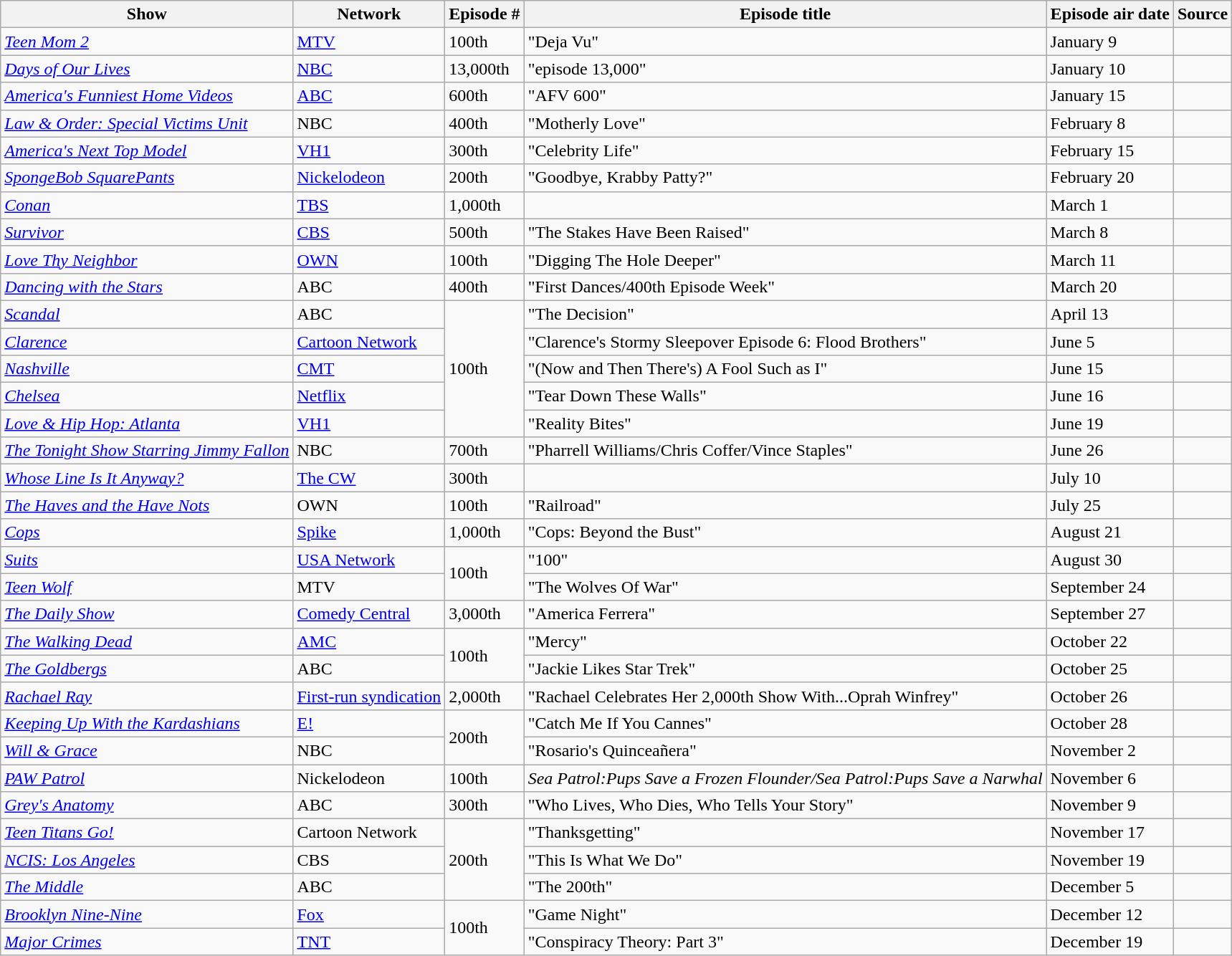<table class="wikitable">
<tr ">
<th>Show</th>
<th>Network</th>
<th>Episode #</th>
<th>Episode title </th>
<th>Episode air date </th>
<th>Source</th>
</tr>
<tr>
<td><em><a href='#'>Teen Mom 2</a></em></td>
<td><a href='#'>MTV</a></td>
<td>100th</td>
<td>"Deja Vu"</td>
<td>January 9</td>
<td></td>
</tr>
<tr>
<td><em><a href='#'>Days of Our Lives</a></em></td>
<td><a href='#'>NBC</a></td>
<td>13,000th</td>
<td>"episode 13,000"</td>
<td>January 10</td>
<td></td>
</tr>
<tr>
<td><em><a href='#'>America's Funniest Home Videos</a></em></td>
<td><a href='#'>ABC</a></td>
<td>600th</td>
<td>"AFV 600"</td>
<td>January 15</td>
<td></td>
</tr>
<tr>
<td><em><a href='#'>Law & Order: Special Victims Unit</a></em></td>
<td>NBC</td>
<td>400th</td>
<td>"Motherly Love"</td>
<td>February 8</td>
<td></td>
</tr>
<tr>
<td><em><a href='#'>America's Next Top Model</a></em></td>
<td><a href='#'>VH1</a></td>
<td>300th</td>
<td>"Celebrity Life"</td>
<td>February 15</td>
<td></td>
</tr>
<tr>
<td><em><a href='#'>SpongeBob SquarePants</a></em></td>
<td><a href='#'>Nickelodeon</a></td>
<td>200th</td>
<td>"Goodbye, Krabby Patty?"</td>
<td>February 20</td>
<td></td>
</tr>
<tr>
<td><em><a href='#'>Conan</a></em></td>
<td><a href='#'>TBS</a></td>
<td>1,000th</td>
<td></td>
<td>March 1</td>
<td></td>
</tr>
<tr>
<td><em><a href='#'>Survivor</a></em></td>
<td><a href='#'>CBS</a></td>
<td>500th</td>
<td>"The Stakes Have Been Raised"</td>
<td>March 8</td>
<td></td>
</tr>
<tr>
<td><em><a href='#'>Love Thy Neighbor</a></em></td>
<td><a href='#'>OWN</a></td>
<td>100th</td>
<td>"Digging The Hole Deeper"</td>
<td>March 11</td>
<td></td>
</tr>
<tr>
<td><em><a href='#'>Dancing with the Stars</a></em></td>
<td>ABC</td>
<td>400th</td>
<td>"First Dances/400th Episode Week"</td>
<td>March 20</td>
<td></td>
</tr>
<tr>
<td><em><a href='#'>Scandal</a></em></td>
<td>ABC</td>
<td rowspan="5">100th</td>
<td>"The Decision"</td>
<td>April 13</td>
<td></td>
</tr>
<tr>
<td><em><a href='#'>Clarence</a></em></td>
<td><a href='#'>Cartoon Network</a></td>
<td>"Clarence's Stormy Sleepover Episode 6: Flood Brothers"</td>
<td>June 5</td>
<td></td>
</tr>
<tr>
<td><em><a href='#'>Nashville</a></em></td>
<td><a href='#'>CMT</a></td>
<td>"(Now and Then There's) A Fool Such as I"</td>
<td>June 15</td>
<td></td>
</tr>
<tr>
<td><em><a href='#'>Chelsea</a></em></td>
<td><a href='#'>Netflix</a></td>
<td>"Tear Down These Walls"</td>
<td>June 16</td>
<td></td>
</tr>
<tr>
<td><em><a href='#'>Love & Hip Hop: Atlanta</a></em></td>
<td><a href='#'>VH1</a></td>
<td>"Reality Bites"</td>
<td>June 19</td>
<td></td>
</tr>
<tr>
<td><em><a href='#'>The Tonight Show Starring Jimmy Fallon</a></em></td>
<td>NBC</td>
<td>700th</td>
<td>"Pharrell Williams/Chris Coffer/Vince Staples"</td>
<td>June 26</td>
<td></td>
</tr>
<tr>
<td><em><a href='#'>Whose Line Is It Anyway?</a></em></td>
<td><a href='#'>The CW</a></td>
<td>300th</td>
<td></td>
<td>July 10</td>
<td></td>
</tr>
<tr>
<td><em><a href='#'>The Haves and the Have Nots</a></em></td>
<td>OWN</td>
<td>100th</td>
<td>"Railroad"</td>
<td>July 25</td>
<td></td>
</tr>
<tr>
<td><em><a href='#'>Cops</a></em></td>
<td><a href='#'>Spike</a></td>
<td>1,000th</td>
<td>"Cops: Beyond the Bust"</td>
<td>August 21</td>
<td></td>
</tr>
<tr>
<td><em><a href='#'>Suits</a></em></td>
<td><a href='#'>USA Network</a></td>
<td rowspan="2">100th</td>
<td>"100"</td>
<td>August 30</td>
<td></td>
</tr>
<tr>
<td><em><a href='#'>Teen Wolf</a></em></td>
<td>MTV</td>
<td>"The Wolves Of War"</td>
<td>September 24</td>
<td></td>
</tr>
<tr>
<td><em><a href='#'>The Daily Show</a></em></td>
<td><a href='#'>Comedy Central</a></td>
<td>3,000th</td>
<td>"America Ferrera"</td>
<td>September 27</td>
<td></td>
</tr>
<tr>
<td><em><a href='#'>The Walking Dead</a></em></td>
<td><a href='#'>AMC</a></td>
<td rowspan="2">100th</td>
<td>"Mercy"</td>
<td>October 22</td>
<td></td>
</tr>
<tr>
<td><em><a href='#'>The Goldbergs</a></em></td>
<td>ABC</td>
<td>"Jackie Likes Star Trek"</td>
<td>October 25</td>
<td></td>
</tr>
<tr>
<td><em><a href='#'>Rachael Ray</a></em></td>
<td><a href='#'>First-run syndication</a></td>
<td>2,000th</td>
<td>"Rachael Celebrates Her 2,000th Show With...Oprah Winfrey"</td>
<td>October 26</td>
<td></td>
</tr>
<tr>
<td><em><a href='#'>Keeping Up With the Kardashians</a></em></td>
<td><a href='#'>E!</a></td>
<td rowspan="2">200th</td>
<td>"Catch Me If You Cannes"</td>
<td>October 28</td>
<td></td>
</tr>
<tr>
<td><em><a href='#'>Will & Grace</a></em></td>
<td>NBC</td>
<td>"Rosario's Quinceañera"</td>
<td>November 2</td>
<td></td>
</tr>
<tr>
<td><em><a href='#'>PAW Patrol</a></em></td>
<td>Nickelodeon</td>
<td>100th</td>
<td><em>Sea Patrol:Pups Save a Frozen Flounder/Sea Patrol:Pups Save a Narwhal</em></td>
<td>November 6</td>
<td></td>
</tr>
<tr>
<td><em><a href='#'>Grey's Anatomy</a></em></td>
<td>ABC</td>
<td>300th</td>
<td>"Who Lives, Who Dies, Who Tells Your Story"</td>
<td>November 9</td>
<td></td>
</tr>
<tr>
<td><em><a href='#'>Teen Titans Go!</a></em></td>
<td>Cartoon Network</td>
<td rowspan="3">200th</td>
<td>"Thanksgetting"</td>
<td>November 17</td>
<td></td>
</tr>
<tr>
<td><em><a href='#'>NCIS: Los Angeles</a></em></td>
<td>CBS</td>
<td>"This Is What We Do"</td>
<td>November 19</td>
<td></td>
</tr>
<tr>
<td><em><a href='#'>The Middle</a></em></td>
<td>ABC</td>
<td>"The 200th"</td>
<td>December 5</td>
<td></td>
</tr>
<tr>
<td><em><a href='#'>Brooklyn Nine-Nine</a></em></td>
<td><a href='#'>Fox</a></td>
<td rowspan="2">100th</td>
<td>"Game Night"</td>
<td>December 12</td>
<td></td>
</tr>
<tr>
<td><em><a href='#'>Major Crimes</a></em></td>
<td><a href='#'>TNT</a></td>
<td>"Conspiracy Theory: Part 3"</td>
<td>December 19</td>
<td></td>
</tr>
</table>
